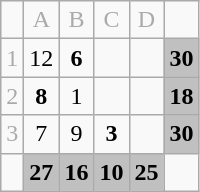<table class="wikitable" style="text-align:center;">
<tr style="color: #aaaaaa;">
<td></td>
<td>A</td>
<td>B</td>
<td>C</td>
<td>D</td>
</tr>
<tr>
<td style="color: #aaaaaa;">1</td>
<td>12</td>
<td><strong>6</strong></td>
<td></td>
<td></td>
<td style="background:silver"><strong>30</strong></td>
</tr>
<tr>
<td style="color: #aaaaaa;">2</td>
<td><strong>8</strong></td>
<td>1</td>
<td></td>
<td></td>
<td style="background:silver"><strong>18</strong></td>
</tr>
<tr>
<td style="color: #aaaaaa;">3</td>
<td>7</td>
<td>9</td>
<td><strong>3</strong></td>
<td></td>
<td style="background:silver"><strong>30</strong></td>
</tr>
<tr>
<td style="color: #aaaaaa;"></td>
<td style="background:silver"><strong>27</strong></td>
<td style="background:silver"><strong>16</strong></td>
<td style="background:silver"><strong>10</strong></td>
<td style="background:silver"><strong>25</strong></td>
<td></td>
</tr>
</table>
